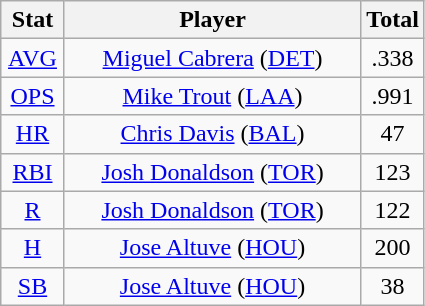<table class="wikitable" style="text-align:center;">
<tr>
<th style="width:15%;">Stat</th>
<th>Player</th>
<th style="width:15%;">Total</th>
</tr>
<tr>
<td><a href='#'>AVG</a></td>
<td><a href='#'>Miguel Cabrera</a> (<a href='#'>DET</a>)</td>
<td>.338</td>
</tr>
<tr>
<td><a href='#'>OPS</a></td>
<td><a href='#'>Mike Trout</a> (<a href='#'>LAA</a>)</td>
<td>.991</td>
</tr>
<tr>
<td><a href='#'>HR</a></td>
<td><a href='#'>Chris Davis</a> (<a href='#'>BAL</a>)</td>
<td>47</td>
</tr>
<tr>
<td><a href='#'>RBI</a></td>
<td><a href='#'>Josh Donaldson</a> (<a href='#'>TOR</a>)</td>
<td>123</td>
</tr>
<tr>
<td><a href='#'>R</a></td>
<td><a href='#'>Josh Donaldson</a> (<a href='#'>TOR</a>)</td>
<td>122</td>
</tr>
<tr>
<td><a href='#'>H</a></td>
<td><a href='#'>Jose Altuve</a> (<a href='#'>HOU</a>)</td>
<td>200</td>
</tr>
<tr>
<td><a href='#'>SB</a></td>
<td><a href='#'>Jose Altuve</a> (<a href='#'>HOU</a>)</td>
<td>38</td>
</tr>
</table>
